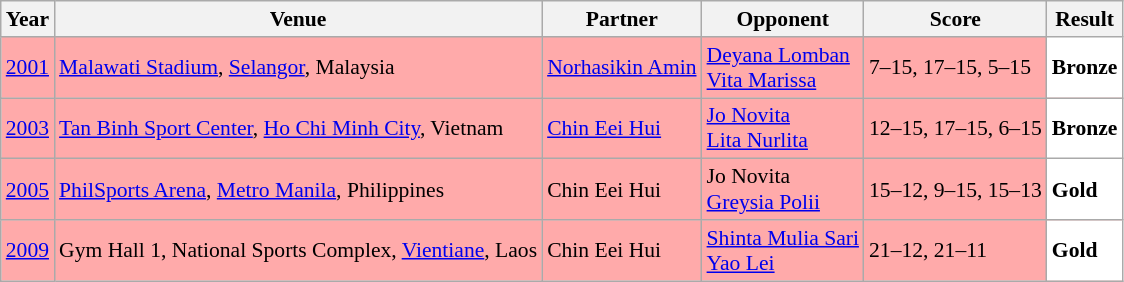<table class="sortable wikitable" style="font-size: 90%;">
<tr>
<th>Year</th>
<th>Venue</th>
<th>Partner</th>
<th>Opponent</th>
<th>Score</th>
<th>Result</th>
</tr>
<tr style="background:#FFAAAA">
<td align="center"><a href='#'>2001</a></td>
<td align="left"><a href='#'>Malawati Stadium</a>, <a href='#'>Selangor</a>, Malaysia</td>
<td align="left"> <a href='#'>Norhasikin Amin</a></td>
<td align="left"> <a href='#'>Deyana Lomban</a><br> <a href='#'>Vita Marissa</a></td>
<td align="left">7–15, 17–15, 5–15</td>
<td style="text-align:left; background:white"> <strong>Bronze</strong></td>
</tr>
<tr style="background:#FFAAAA">
<td align="center"><a href='#'>2003</a></td>
<td align="left"><a href='#'>Tan Binh Sport Center</a>, <a href='#'>Ho Chi Minh City</a>, Vietnam</td>
<td align="left"> <a href='#'>Chin Eei Hui</a></td>
<td align="left"> <a href='#'>Jo Novita</a><br> <a href='#'>Lita Nurlita</a></td>
<td align="left">12–15, 17–15, 6–15</td>
<td style="text-align:left; background:white"> <strong>Bronze</strong></td>
</tr>
<tr style="background:#FFAAAA">
<td align="center"><a href='#'>2005</a></td>
<td align="left"><a href='#'>PhilSports Arena</a>, <a href='#'>Metro Manila</a>, Philippines</td>
<td align="left"> Chin Eei Hui</td>
<td align="left"> Jo Novita<br> <a href='#'>Greysia Polii</a></td>
<td align="left">15–12, 9–15, 15–13</td>
<td style="text-align:left; background:white"> <strong>Gold</strong></td>
</tr>
<tr style="background:#FFAAAA">
<td align="center"><a href='#'>2009</a></td>
<td align="left">Gym Hall 1, National Sports Complex, <a href='#'>Vientiane</a>, Laos</td>
<td align="left"> Chin Eei Hui</td>
<td align="left"> <a href='#'>Shinta Mulia Sari</a><br> <a href='#'>Yao Lei</a></td>
<td align="left">21–12, 21–11</td>
<td style="text-align:left; background:white"> <strong>Gold</strong></td>
</tr>
</table>
